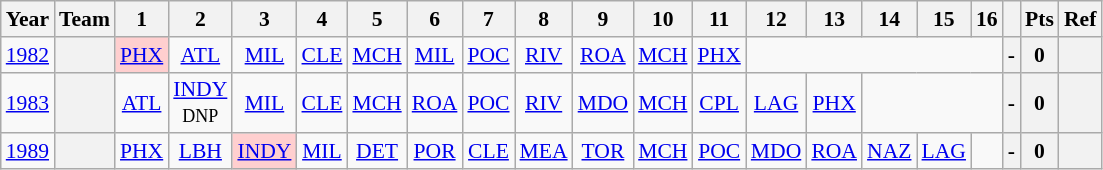<table class="wikitable" style="text-align:center; font-size:90%">
<tr>
<th>Year</th>
<th>Team</th>
<th>1</th>
<th>2</th>
<th>3</th>
<th>4</th>
<th>5</th>
<th>6</th>
<th>7</th>
<th>8</th>
<th>9</th>
<th>10</th>
<th>11</th>
<th>12</th>
<th>13</th>
<th>14</th>
<th>15</th>
<th>16</th>
<th></th>
<th>Pts</th>
<th>Ref</th>
</tr>
<tr>
<td><a href='#'>1982</a></td>
<th></th>
<td style="background:#ffcfcf;"><a href='#'>PHX</a><br></td>
<td><a href='#'>ATL</a><br></td>
<td><a href='#'>MIL</a><br></td>
<td><a href='#'>CLE</a><br></td>
<td><a href='#'>MCH</a><br></td>
<td><a href='#'>MIL</a><br></td>
<td><a href='#'>POC</a><br></td>
<td><a href='#'>RIV</a><br></td>
<td><a href='#'>ROA</a><br></td>
<td><a href='#'>MCH</a><br></td>
<td><a href='#'>PHX</a><br></td>
<td colspan=5></td>
<th>-</th>
<th>0</th>
<th></th>
</tr>
<tr>
<td rowspan=1><a href='#'>1983</a></td>
<th></th>
<td><a href='#'>ATL</a><br><small> </small></td>
<td><a href='#'>INDY</a><br><small>DNP</small></td>
<td><a href='#'>MIL</a><br><small> </small></td>
<td><a href='#'>CLE</a><br><small> </small></td>
<td><a href='#'>MCH</a><br><small> </small></td>
<td><a href='#'>ROA</a><br><small></small></td>
<td><a href='#'>POC</a><br><small> </small></td>
<td><a href='#'>RIV</a><br><small> </small></td>
<td><a href='#'>MDO</a><br><small> </small></td>
<td><a href='#'>MCH</a><br><small> </small></td>
<td><a href='#'>CPL</a><br><small> </small></td>
<td><a href='#'>LAG</a><br><small> </small></td>
<td><a href='#'>PHX</a><br><small> </small></td>
<td colspan=3></td>
<th>-</th>
<th>0</th>
<th></th>
</tr>
<tr>
<td rowspan=1><a href='#'>1989</a></td>
<th></th>
<td><a href='#'>PHX</a></td>
<td><a href='#'>LBH</a></td>
<td style="background:#FFCFCF;"><a href='#'>INDY</a><br></td>
<td><a href='#'>MIL</a></td>
<td><a href='#'>DET</a></td>
<td><a href='#'>POR</a></td>
<td><a href='#'>CLE</a></td>
<td><a href='#'>MEA</a></td>
<td><a href='#'>TOR</a></td>
<td><a href='#'>MCH</a></td>
<td><a href='#'>POC</a></td>
<td><a href='#'>MDO</a></td>
<td><a href='#'>ROA</a></td>
<td><a href='#'>NAZ</a></td>
<td><a href='#'>LAG</a><br></td>
<td colspan=1></td>
<th>-</th>
<th>0</th>
<th></th>
</tr>
</table>
